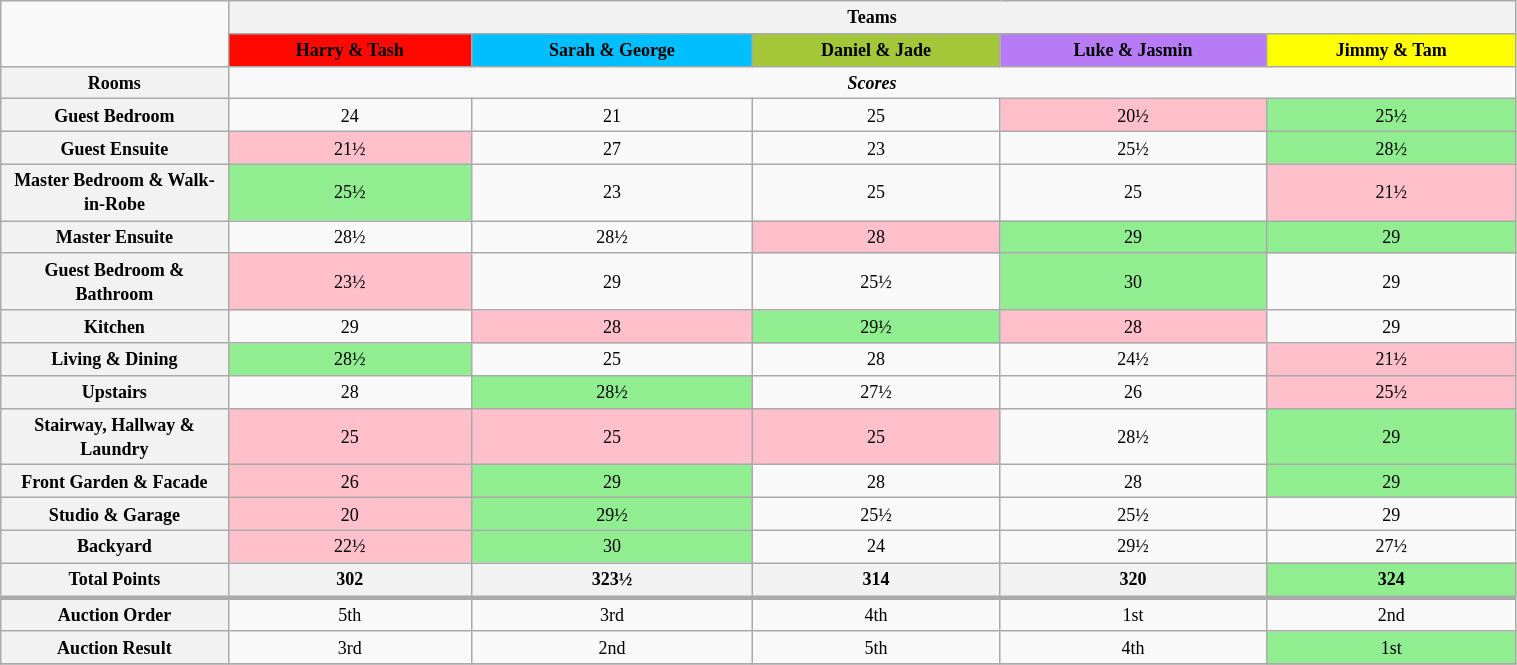<table class="wikitable" style="text-align: center; font-size: 9pt; line-height:16px; width:80%">
<tr>
<td style="width:15%; text-align:right;" rowspan="2"></td>
<th colspan="5">Teams</th>
</tr>
<tr>
<th style="background:#FF0800; color:black;"><strong>Harry & Tash</strong></th>
<th style="background:#00BFFF; color:black;"><strong>Sarah & George</strong></th>
<th style="background:#A4C639; color:black;"><strong>Daniel & Jade</strong></th>
<th style="background:#B87BF6; color:black;"><strong>Luke & Jasmin</strong></th>
<th style="background:yellow; color:black;"><strong>Jimmy & Tam</strong></th>
</tr>
<tr>
<th>Rooms</th>
<td colspan="5"><strong><em>Scores</em></strong></td>
</tr>
<tr>
<th>Guest Bedroom</th>
<td>24</td>
<td>21</td>
<td>25</td>
<td bgcolor="pink">20½</td>
<td bgcolor="lightgreen">25½</td>
</tr>
<tr>
<th>Guest Ensuite</th>
<td bgcolor="pink">21½</td>
<td>27</td>
<td>23</td>
<td>25½</td>
<td bgcolor="lightgreen">28½</td>
</tr>
<tr>
<th>Master Bedroom & Walk-in-Robe</th>
<td bgcolor="lightgreen">25½</td>
<td>23</td>
<td>25</td>
<td>25</td>
<td bgcolor="pink">21½</td>
</tr>
<tr>
<th>Master Ensuite</th>
<td>28½</td>
<td>28½</td>
<td bgcolor="pink">28</td>
<td bgcolor="lightgreen">29</td>
<td bgcolor="lightgreen">29</td>
</tr>
<tr>
<th>Guest Bedroom & Bathroom</th>
<td bgcolor="pink">23½</td>
<td>29</td>
<td>25½</td>
<td bgcolor="lightgreen">30</td>
<td>29</td>
</tr>
<tr>
<th>Kitchen</th>
<td>29</td>
<td bgcolor="pink">28</td>
<td bgcolor="lightgreen">29½ </td>
<td bgcolor="pink">28</td>
<td>29</td>
</tr>
<tr>
<th>Living & Dining</th>
<td bgcolor="lightgreen">28½</td>
<td>25</td>
<td>28</td>
<td>24½</td>
<td bgcolor="pink">21½</td>
</tr>
<tr>
<th>Upstairs</th>
<td>28</td>
<td bgcolor="lightgreen">28½</td>
<td>27½</td>
<td>26</td>
<td bgcolor="pink">25½</td>
</tr>
<tr>
<th>Stairway, Hallway & Laundry</th>
<td bgcolor="pink">25</td>
<td bgcolor="pink">25</td>
<td bgcolor="pink">25</td>
<td>28½</td>
<td bgcolor="lightgreen">29</td>
</tr>
<tr>
<th>Front Garden & Facade</th>
<td bgcolor="pink">26</td>
<td bgcolor="lightgreen">29</td>
<td>28</td>
<td>28</td>
<td bgcolor="lightgreen">29</td>
</tr>
<tr>
<th>Studio & Garage</th>
<td bgcolor="pink">20</td>
<td bgcolor="lightgreen">29½</td>
<td>25½</td>
<td>25½</td>
<td>29</td>
</tr>
<tr>
<th>Backyard</th>
<td bgcolor="pink">22½</td>
<td bgcolor="lightgreen">30</td>
<td>24</td>
<td>29½</td>
<td>27½</td>
</tr>
<tr>
<th>Total Points</th>
<th>302</th>
<th>323½</th>
<th>314</th>
<th>320</th>
<th style="background:lightgreen; color:black;"><strong>324</strong></th>
</tr>
<tr style="border-top:3px solid #aaa;">
<th>Auction Order</th>
<td>5th</td>
<td>3rd</td>
<td>4th</td>
<td>1st</td>
<td>2nd</td>
</tr>
<tr>
<th>Auction Result</th>
<td>3rd</td>
<td>2nd</td>
<td>5th</td>
<td>4th</td>
<td bgcolor="lightgreen">1st</td>
</tr>
<tr>
</tr>
</table>
